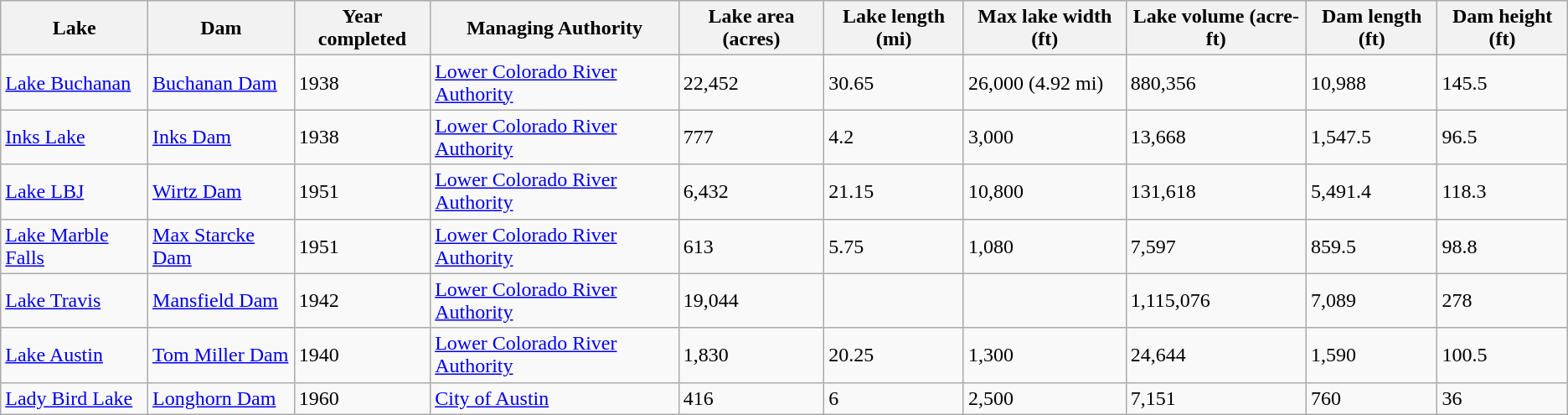<table class="wikitable sortable">
<tr>
<th>Lake</th>
<th>Dam</th>
<th>Year completed</th>
<th>Managing Authority</th>
<th>Lake area (acres)</th>
<th>Lake length (mi)</th>
<th>Max lake width (ft)</th>
<th>Lake volume (acre-ft)</th>
<th>Dam length (ft)</th>
<th>Dam height (ft)</th>
</tr>
<tr>
<td><a href='#'>Lake Buchanan</a></td>
<td><a href='#'>Buchanan Dam</a></td>
<td>1938</td>
<td><a href='#'>Lower Colorado River Authority</a></td>
<td>22,452</td>
<td>30.65</td>
<td>26,000 (4.92 mi)</td>
<td>880,356</td>
<td>10,988</td>
<td>145.5</td>
</tr>
<tr>
<td><a href='#'>Inks Lake</a></td>
<td><a href='#'>Inks Dam</a></td>
<td>1938</td>
<td><a href='#'>Lower Colorado River Authority</a></td>
<td>777</td>
<td>4.2</td>
<td>3,000</td>
<td>13,668</td>
<td>1,547.5</td>
<td>96.5</td>
</tr>
<tr>
<td><a href='#'>Lake LBJ</a></td>
<td><a href='#'>Wirtz Dam</a></td>
<td>1951</td>
<td><a href='#'>Lower Colorado River Authority</a></td>
<td>6,432</td>
<td>21.15</td>
<td>10,800</td>
<td>131,618</td>
<td>5,491.4</td>
<td>118.3</td>
</tr>
<tr>
<td><a href='#'>Lake Marble Falls</a></td>
<td><a href='#'>Max Starcke Dam</a></td>
<td>1951</td>
<td><a href='#'>Lower Colorado River Authority</a></td>
<td>613</td>
<td>5.75</td>
<td>1,080</td>
<td>7,597</td>
<td>859.5</td>
<td>98.8</td>
</tr>
<tr>
<td><a href='#'>Lake Travis</a></td>
<td><a href='#'>Mansfield Dam</a></td>
<td>1942</td>
<td><a href='#'>Lower Colorado River Authority</a></td>
<td>19,044</td>
<td></td>
<td></td>
<td>1,115,076</td>
<td>7,089</td>
<td>278</td>
</tr>
<tr>
<td><a href='#'>Lake Austin</a></td>
<td><a href='#'>Tom Miller Dam</a></td>
<td>1940</td>
<td><a href='#'>Lower Colorado River Authority</a></td>
<td>1,830</td>
<td>20.25</td>
<td>1,300</td>
<td>24,644</td>
<td>1,590</td>
<td>100.5</td>
</tr>
<tr>
<td><a href='#'>Lady Bird Lake</a></td>
<td><a href='#'>Longhorn Dam</a></td>
<td>1960</td>
<td><a href='#'>City of Austin</a></td>
<td>416</td>
<td>6</td>
<td>2,500</td>
<td>7,151</td>
<td>760</td>
<td>36</td>
</tr>
</table>
